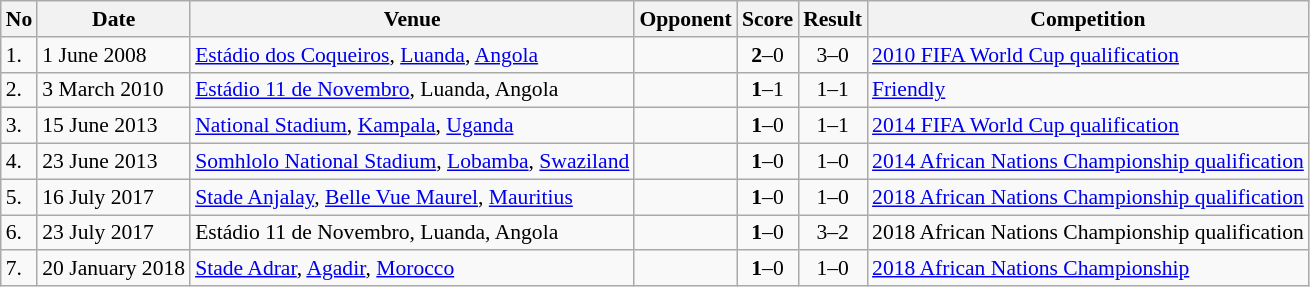<table class="wikitable" style="font-size:90%;">
<tr>
<th>No</th>
<th>Date</th>
<th>Venue</th>
<th>Opponent</th>
<th>Score</th>
<th>Result</th>
<th>Competition</th>
</tr>
<tr>
<td>1.</td>
<td>1 June 2008</td>
<td><a href='#'>Estádio dos Coqueiros</a>, <a href='#'>Luanda</a>, <a href='#'>Angola</a></td>
<td></td>
<td align=center><strong>2</strong>–0</td>
<td align=center>3–0</td>
<td><a href='#'>2010 FIFA World Cup qualification</a></td>
</tr>
<tr>
<td>2.</td>
<td>3 March 2010</td>
<td><a href='#'>Estádio 11 de Novembro</a>, Luanda, Angola</td>
<td></td>
<td align=center><strong>1</strong>–1</td>
<td align=center>1–1</td>
<td><a href='#'>Friendly</a></td>
</tr>
<tr>
<td>3.</td>
<td>15 June 2013</td>
<td><a href='#'>National Stadium</a>, <a href='#'>Kampala</a>, <a href='#'>Uganda</a></td>
<td></td>
<td align=center><strong>1</strong>–0</td>
<td align=center>1–1</td>
<td><a href='#'>2014 FIFA World Cup qualification</a></td>
</tr>
<tr>
<td>4.</td>
<td>23 June 2013</td>
<td><a href='#'>Somhlolo National Stadium</a>, <a href='#'>Lobamba</a>, <a href='#'>Swaziland</a></td>
<td></td>
<td align=center><strong>1</strong>–0</td>
<td align=center>1–0</td>
<td><a href='#'>2014 African Nations Championship qualification</a></td>
</tr>
<tr>
<td>5.</td>
<td>16 July 2017</td>
<td><a href='#'>Stade Anjalay</a>, <a href='#'>Belle Vue Maurel</a>, <a href='#'>Mauritius</a></td>
<td></td>
<td align=center><strong>1</strong>–0</td>
<td align=center>1–0</td>
<td><a href='#'>2018 African Nations Championship qualification</a></td>
</tr>
<tr>
<td>6.</td>
<td>23 July 2017</td>
<td>Estádio 11 de Novembro, Luanda, Angola</td>
<td></td>
<td align=center><strong>1</strong>–0</td>
<td align=center>3–2</td>
<td>2018 African Nations Championship qualification</td>
</tr>
<tr>
<td>7.</td>
<td>20 January 2018</td>
<td><a href='#'>Stade Adrar</a>, <a href='#'>Agadir</a>, <a href='#'>Morocco</a></td>
<td></td>
<td align=center><strong>1</strong>–0</td>
<td align=center>1–0</td>
<td><a href='#'>2018 African Nations Championship</a></td>
</tr>
</table>
